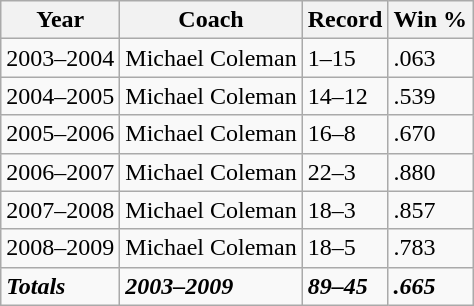<table class="wikitable">
<tr>
<th>Year</th>
<th>Coach</th>
<th>Record</th>
<th>Win %</th>
</tr>
<tr>
<td>2003–2004</td>
<td>Michael Coleman</td>
<td>1–15</td>
<td>.063</td>
</tr>
<tr>
<td>2004–2005</td>
<td>Michael Coleman</td>
<td>14–12</td>
<td>.539</td>
</tr>
<tr>
<td>2005–2006</td>
<td>Michael Coleman</td>
<td>16–8</td>
<td>.670</td>
</tr>
<tr>
<td>2006–2007</td>
<td>Michael Coleman</td>
<td>22–3</td>
<td>.880</td>
</tr>
<tr>
<td>2007–2008</td>
<td>Michael Coleman</td>
<td>18–3</td>
<td>.857</td>
</tr>
<tr>
<td>2008–2009</td>
<td>Michael Coleman</td>
<td>18–5</td>
<td>.783</td>
</tr>
<tr>
<td><strong><em>Totals</em></strong></td>
<td><strong><em>2003–2009</em></strong></td>
<td><strong><em>89–45</em></strong></td>
<td><strong><em>.665</em></strong></td>
</tr>
</table>
